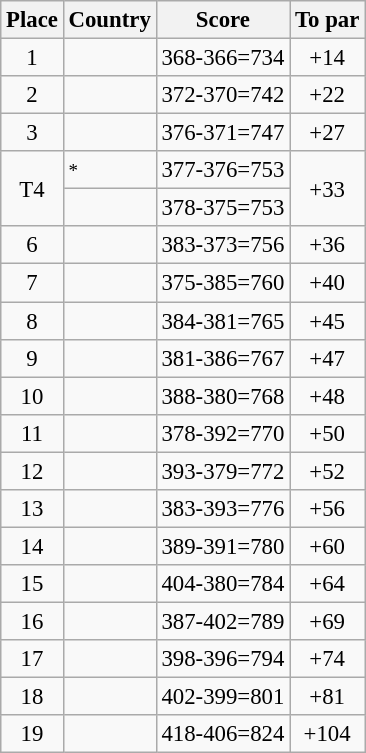<table class="wikitable" style="font-size:95%;">
<tr>
<th>Place</th>
<th>Country</th>
<th>Score</th>
<th>To par</th>
</tr>
<tr>
<td align=center>1</td>
<td></td>
<td>368-366=734</td>
<td align=center>+14</td>
</tr>
<tr>
<td align=center>2</td>
<td></td>
<td>372-370=742</td>
<td align=center>+22</td>
</tr>
<tr>
<td align=center>3</td>
<td></td>
<td>376-371=747</td>
<td align=center>+27</td>
</tr>
<tr>
<td rowspan="2" align="center">T4</td>
<td><small> *</small></td>
<td>377-376=753</td>
<td rowspan="2" align="center">+33</td>
</tr>
<tr>
<td></td>
<td>378-375=753</td>
</tr>
<tr>
<td align="center">6</td>
<td></td>
<td>383-373=756</td>
<td align="center">+36</td>
</tr>
<tr>
<td align="center">7</td>
<td></td>
<td>375-385=760</td>
<td align="center">+40</td>
</tr>
<tr>
<td align="center">8</td>
<td></td>
<td>384-381=765</td>
<td align="center">+45</td>
</tr>
<tr>
<td align="center">9</td>
<td></td>
<td>381-386=767</td>
<td align="center">+47</td>
</tr>
<tr>
<td align=center>10</td>
<td></td>
<td>388-380=768</td>
<td align=center>+48</td>
</tr>
<tr>
<td align="center">11</td>
<td></td>
<td>378-392=770</td>
<td align="center">+50</td>
</tr>
<tr>
<td align=center>12</td>
<td></td>
<td>393-379=772</td>
<td align=center>+52</td>
</tr>
<tr>
<td align="center">13</td>
<td></td>
<td>383-393=776</td>
<td align=center>+56</td>
</tr>
<tr>
<td align=center>14</td>
<td></td>
<td>389-391=780</td>
<td align=center>+60</td>
</tr>
<tr>
<td align="center">15</td>
<td></td>
<td>404-380=784</td>
<td align="center">+64</td>
</tr>
<tr>
<td align="center">16</td>
<td></td>
<td>387-402=789</td>
<td align="center">+69</td>
</tr>
<tr>
<td align="center">17</td>
<td></td>
<td>398-396=794</td>
<td align="center">+74</td>
</tr>
<tr>
<td align="center">18</td>
<td></td>
<td>402-399=801</td>
<td align="center">+81</td>
</tr>
<tr>
<td align=center>19</td>
<td></td>
<td>418-406=824</td>
<td align=center>+104</td>
</tr>
</table>
